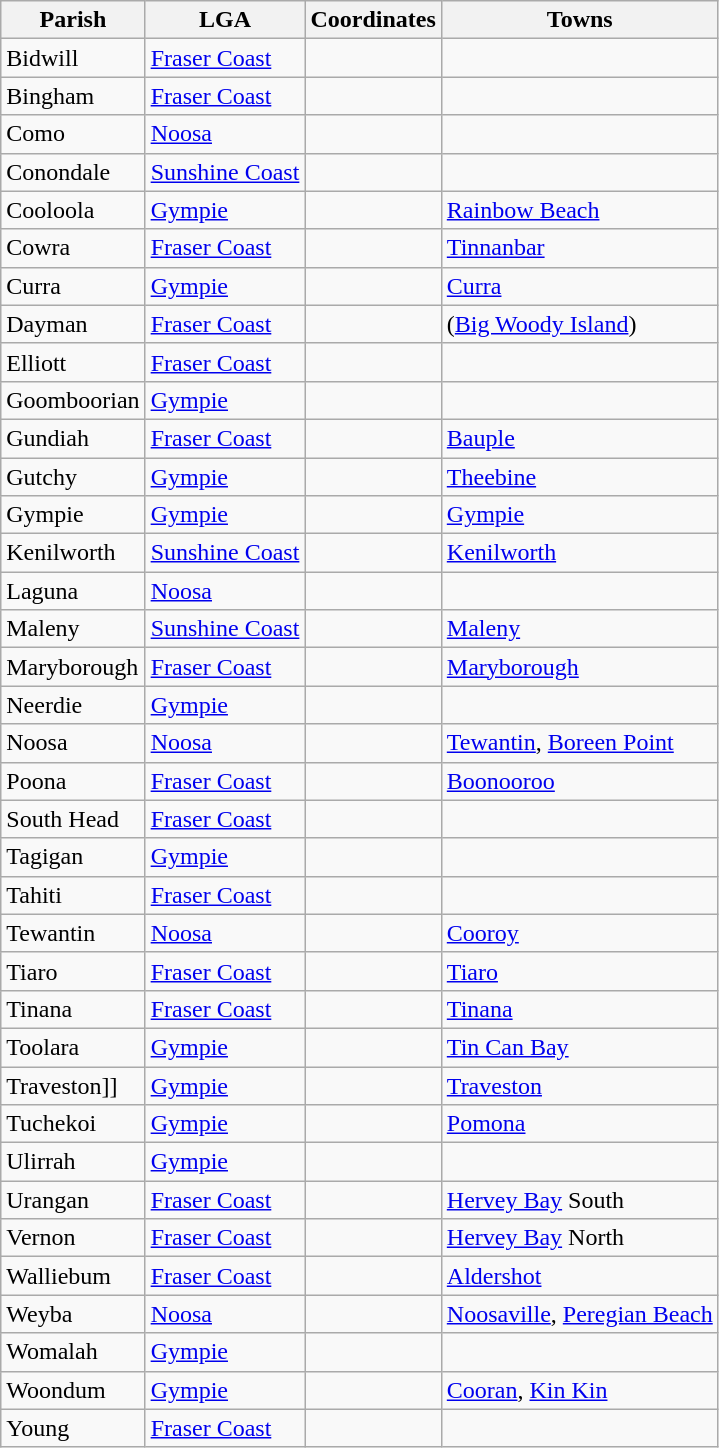<table class="wikitable sortable">
<tr>
<th>Parish</th>
<th>LGA</th>
<th>Coordinates</th>
<th>Towns</th>
</tr>
<tr>
<td>Bidwill</td>
<td><a href='#'>Fraser Coast</a></td>
<td></td>
<td></td>
</tr>
<tr>
<td>Bingham</td>
<td><a href='#'>Fraser Coast</a></td>
<td></td>
<td></td>
</tr>
<tr>
<td>Como</td>
<td><a href='#'>Noosa</a></td>
<td></td>
<td></td>
</tr>
<tr>
<td>Conondale</td>
<td><a href='#'>Sunshine Coast</a></td>
<td></td>
<td></td>
</tr>
<tr>
<td>Cooloola</td>
<td><a href='#'>Gympie</a></td>
<td></td>
<td><a href='#'>Rainbow Beach</a></td>
</tr>
<tr>
<td>Cowra</td>
<td><a href='#'>Fraser Coast</a></td>
<td></td>
<td><a href='#'>Tinnanbar</a></td>
</tr>
<tr>
<td>Curra</td>
<td><a href='#'>Gympie</a></td>
<td></td>
<td><a href='#'>Curra</a></td>
</tr>
<tr>
<td>Dayman</td>
<td><a href='#'>Fraser Coast</a></td>
<td></td>
<td>(<a href='#'>Big Woody Island</a>)</td>
</tr>
<tr>
<td>Elliott</td>
<td><a href='#'>Fraser Coast</a></td>
<td></td>
<td></td>
</tr>
<tr>
<td>Goomboorian</td>
<td><a href='#'>Gympie</a></td>
<td></td>
<td></td>
</tr>
<tr>
<td>Gundiah</td>
<td><a href='#'>Fraser Coast</a></td>
<td></td>
<td><a href='#'>Bauple</a></td>
</tr>
<tr>
<td>Gutchy</td>
<td><a href='#'>Gympie</a></td>
<td></td>
<td><a href='#'>Theebine</a></td>
</tr>
<tr>
<td>Gympie</td>
<td><a href='#'>Gympie</a></td>
<td></td>
<td><a href='#'>Gympie</a></td>
</tr>
<tr>
<td>Kenilworth</td>
<td><a href='#'>Sunshine Coast</a></td>
<td></td>
<td><a href='#'>Kenilworth</a></td>
</tr>
<tr>
<td>Laguna</td>
<td><a href='#'>Noosa</a></td>
<td></td>
<td></td>
</tr>
<tr>
<td>Maleny</td>
<td><a href='#'>Sunshine Coast</a></td>
<td></td>
<td><a href='#'>Maleny</a></td>
</tr>
<tr>
<td>Maryborough</td>
<td><a href='#'>Fraser Coast</a></td>
<td></td>
<td><a href='#'>Maryborough</a></td>
</tr>
<tr>
<td>Neerdie</td>
<td><a href='#'>Gympie</a></td>
<td></td>
<td></td>
</tr>
<tr>
<td>Noosa</td>
<td><a href='#'>Noosa</a></td>
<td></td>
<td><a href='#'>Tewantin</a>, <a href='#'>Boreen Point</a></td>
</tr>
<tr>
<td>Poona</td>
<td><a href='#'>Fraser Coast</a></td>
<td></td>
<td><a href='#'>Boonooroo</a></td>
</tr>
<tr>
<td>South Head</td>
<td><a href='#'>Fraser Coast</a></td>
<td></td>
<td></td>
</tr>
<tr>
<td>Tagigan</td>
<td><a href='#'>Gympie</a></td>
<td></td>
<td></td>
</tr>
<tr>
<td>Tahiti</td>
<td><a href='#'>Fraser Coast</a></td>
<td></td>
<td></td>
</tr>
<tr>
<td>Tewantin</td>
<td><a href='#'>Noosa</a></td>
<td></td>
<td><a href='#'>Cooroy</a></td>
</tr>
<tr>
<td>Tiaro</td>
<td><a href='#'>Fraser Coast</a></td>
<td></td>
<td><a href='#'>Tiaro</a></td>
</tr>
<tr>
<td>Tinana</td>
<td><a href='#'>Fraser Coast</a></td>
<td></td>
<td><a href='#'>Tinana</a></td>
</tr>
<tr>
<td>Toolara</td>
<td><a href='#'>Gympie</a></td>
<td></td>
<td><a href='#'>Tin Can Bay</a></td>
</tr>
<tr>
<td>Traveston]]</td>
<td><a href='#'>Gympie</a></td>
<td></td>
<td><a href='#'>Traveston</a></td>
</tr>
<tr>
<td>Tuchekoi</td>
<td><a href='#'>Gympie</a></td>
<td></td>
<td><a href='#'>Pomona</a></td>
</tr>
<tr>
<td>Ulirrah</td>
<td><a href='#'>Gympie</a></td>
<td></td>
<td></td>
</tr>
<tr>
<td>Urangan</td>
<td><a href='#'>Fraser Coast</a></td>
<td></td>
<td><a href='#'>Hervey Bay</a> South</td>
</tr>
<tr>
<td>Vernon</td>
<td><a href='#'>Fraser Coast</a></td>
<td></td>
<td><a href='#'>Hervey Bay</a> North</td>
</tr>
<tr>
<td>Walliebum</td>
<td><a href='#'>Fraser Coast</a></td>
<td></td>
<td><a href='#'>Aldershot</a></td>
</tr>
<tr>
<td>Weyba</td>
<td><a href='#'>Noosa</a></td>
<td></td>
<td><a href='#'>Noosaville</a>, <a href='#'>Peregian Beach</a></td>
</tr>
<tr>
<td>Womalah</td>
<td><a href='#'>Gympie</a></td>
<td></td>
<td></td>
</tr>
<tr>
<td>Woondum</td>
<td><a href='#'>Gympie</a></td>
<td></td>
<td><a href='#'>Cooran</a>, <a href='#'>Kin Kin</a></td>
</tr>
<tr>
<td>Young</td>
<td><a href='#'>Fraser Coast</a></td>
<td></td>
<td></td>
</tr>
</table>
